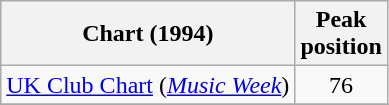<table class="wikitable sortable">
<tr>
<th>Chart (1994)</th>
<th>Peak<br>position</th>
</tr>
<tr>
<td align="left"><a href='#'>UK Club Chart</a> (<em><a href='#'>Music Week</a></em>)</td>
<td align="center">76</td>
</tr>
<tr>
</tr>
<tr>
</tr>
<tr>
</tr>
<tr>
</tr>
</table>
